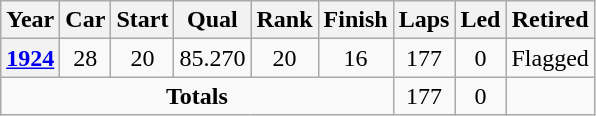<table class="wikitable" style="text-align:center">
<tr>
<th>Year</th>
<th>Car</th>
<th>Start</th>
<th>Qual</th>
<th>Rank</th>
<th>Finish</th>
<th>Laps</th>
<th>Led</th>
<th>Retired</th>
</tr>
<tr>
<th><a href='#'>1924</a></th>
<td>28</td>
<td>20</td>
<td>85.270</td>
<td>20</td>
<td>16</td>
<td>177</td>
<td>0</td>
<td>Flagged</td>
</tr>
<tr>
<td colspan=6><strong>Totals</strong></td>
<td>177</td>
<td>0</td>
<td></td>
</tr>
</table>
